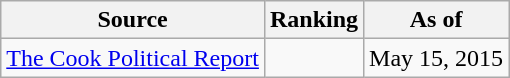<table class="wikitable" style="text-align:center">
<tr>
<th>Source</th>
<th>Ranking</th>
<th>As of</th>
</tr>
<tr>
<td align=left><a href='#'>The Cook Political Report</a></td>
<td></td>
<td>May 15, 2015</td>
</tr>
</table>
